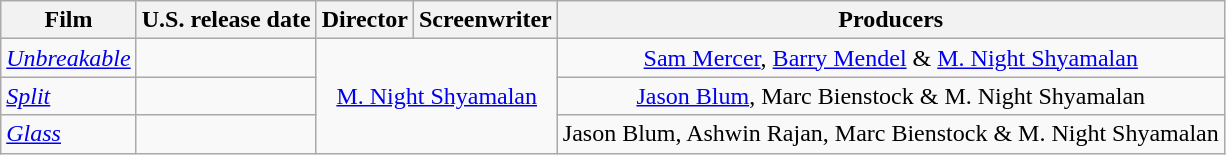<table class="wikitable plainrowheaders">
<tr>
<th>Film</th>
<th>U.S. release date</th>
<th>Director</th>
<th>Screenwriter</th>
<th>Producers</th>
</tr>
<tr>
<td><em><a href='#'>Unbreakable</a></em></td>
<td></td>
<td colspan="2" rowspan="3" style="text-align:center"><a href='#'>M. Night Shyamalan</a></td>
<td style="text-align:center"><a href='#'>Sam Mercer</a>, <a href='#'>Barry Mendel</a> & <a href='#'>M. Night Shyamalan</a></td>
</tr>
<tr>
<td><em><a href='#'>Split</a></em></td>
<td></td>
<td style="text-align:center"><a href='#'>Jason Blum</a>, Marc Bienstock & M. Night Shyamalan</td>
</tr>
<tr>
<td><em><a href='#'>Glass</a></em></td>
<td></td>
<td style="text-align:center">Jason Blum, Ashwin Rajan, Marc Bienstock & M. Night Shyamalan</td>
</tr>
</table>
